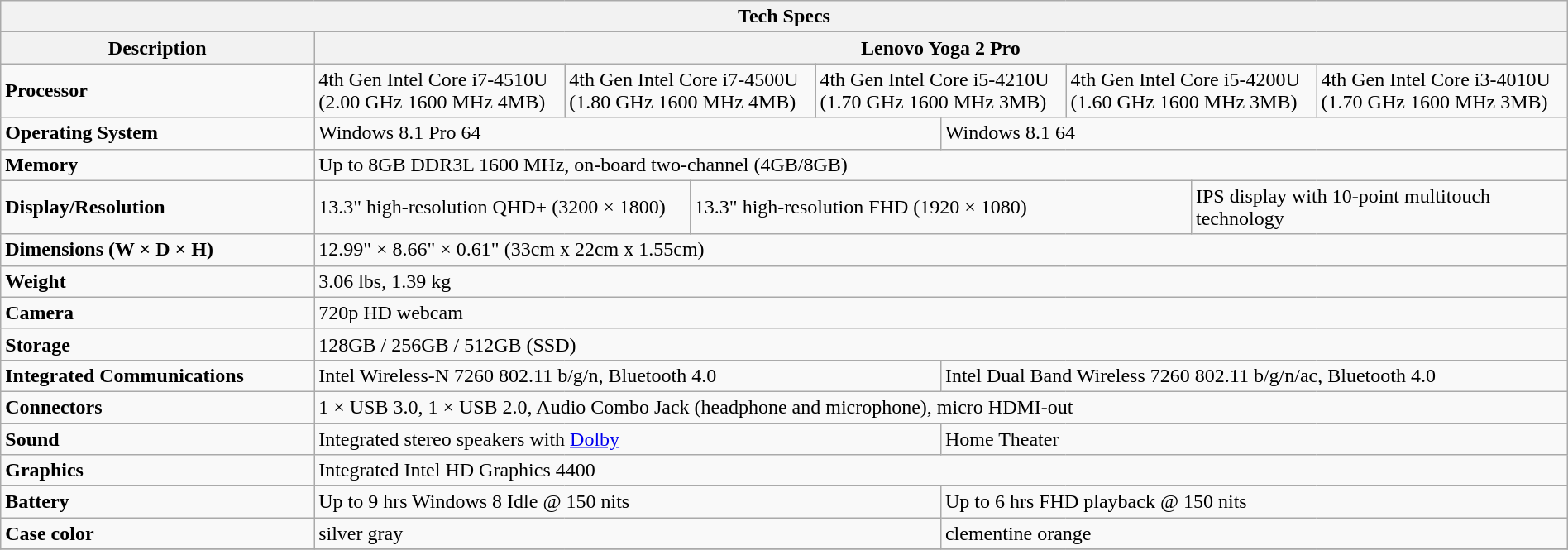<table class="wikitable collapsible" style="width: 100%;">
<tr>
<th style="text-align:center;" colspan="15">Tech Specs </th>
</tr>
<tr>
<th style="width:20%;">Description</th>
<th style="width:80%;" colspan="15">Lenovo Yoga 2 Pro</th>
</tr>
<tr>
<td><strong>Processor</strong></td>
<td colspan=3>4th Gen Intel Core i7-4510U (2.00 GHz 1600 MHz 4MB)</td>
<td colspan=3>4th Gen Intel Core i7-4500U (1.80 GHz 1600 MHz 4MB)</td>
<td colspan=3>4th Gen Intel Core i5-4210U (1.70 GHz 1600 MHz 3MB)</td>
<td colspan=3>4th Gen Intel Core i5-4200U (1.60 GHz 1600 MHz 3MB)</td>
<td colspan=3>4th Gen Intel Core i3-4010U (1.70 GHz 1600 MHz 3MB)</td>
</tr>
<tr>
<td><strong>Operating System</strong></td>
<td colspan=7.5>Windows 8.1 Pro 64</td>
<td colspan=7.5>Windows 8.1 64</td>
</tr>
<tr>
<td><strong>Memory</strong></td>
<td colspan=15>Up to 8GB DDR3L 1600 MHz, on-board two-channel (4GB/8GB)</td>
</tr>
<tr>
<td><strong>Display/Resolution</strong></td>
<td colspan=5>13.3" high-resolution QHD+ (3200 × 1800)</td>
<td colspan=5>13.3" high-resolution FHD (1920 × 1080)</td>
<td colspan=5>IPS display with 10-point multitouch technology</td>
</tr>
<tr>
<td><strong>Dimensions (W × D × H)</strong></td>
<td colspan=15>12.99" × 8.66" × 0.61" (33cm x 22cm x 1.55cm)</td>
</tr>
<tr>
<td><strong>Weight</strong></td>
<td colspan=15>3.06 lbs, 1.39 kg</td>
</tr>
<tr>
<td><strong>Camera</strong></td>
<td colspan=15>720p HD webcam</td>
</tr>
<tr>
<td><strong>Storage</strong></td>
<td colspan=15>128GB / 256GB / 512GB (SSD)</td>
</tr>
<tr>
<td><strong>Integrated Communications</strong></td>
<td colspan=7.5>Intel Wireless-N 7260 802.11 b/g/n, Bluetooth 4.0</td>
<td colspan=7.5>Intel Dual Band Wireless 7260 802.11 b/g/n/ac, Bluetooth 4.0</td>
</tr>
<tr>
<td><strong>Connectors</strong></td>
<td colspan=15>1 × USB 3.0, 1 × USB 2.0, Audio Combo Jack (headphone and microphone), micro HDMI-out</td>
</tr>
<tr>
<td><strong>Sound</strong></td>
<td colspan=7.5>Integrated stereo speakers with <a href='#'>Dolby</a></td>
<td colspan=7.5>Home Theater</td>
</tr>
<tr>
<td><strong>Graphics</strong></td>
<td colspan=15>Integrated Intel HD Graphics 4400</td>
</tr>
<tr>
<td><strong>Battery</strong></td>
<td colspan=7.5>Up to 9 hrs Windows 8 Idle @ 150 nits</td>
<td colspan=7.5>Up to 6 hrs FHD playback @ 150 nits</td>
</tr>
<tr>
<td><strong>Case color</strong></td>
<td colspan=7.5>silver gray</td>
<td colspan=7.5>clementine orange</td>
</tr>
<tr>
</tr>
</table>
